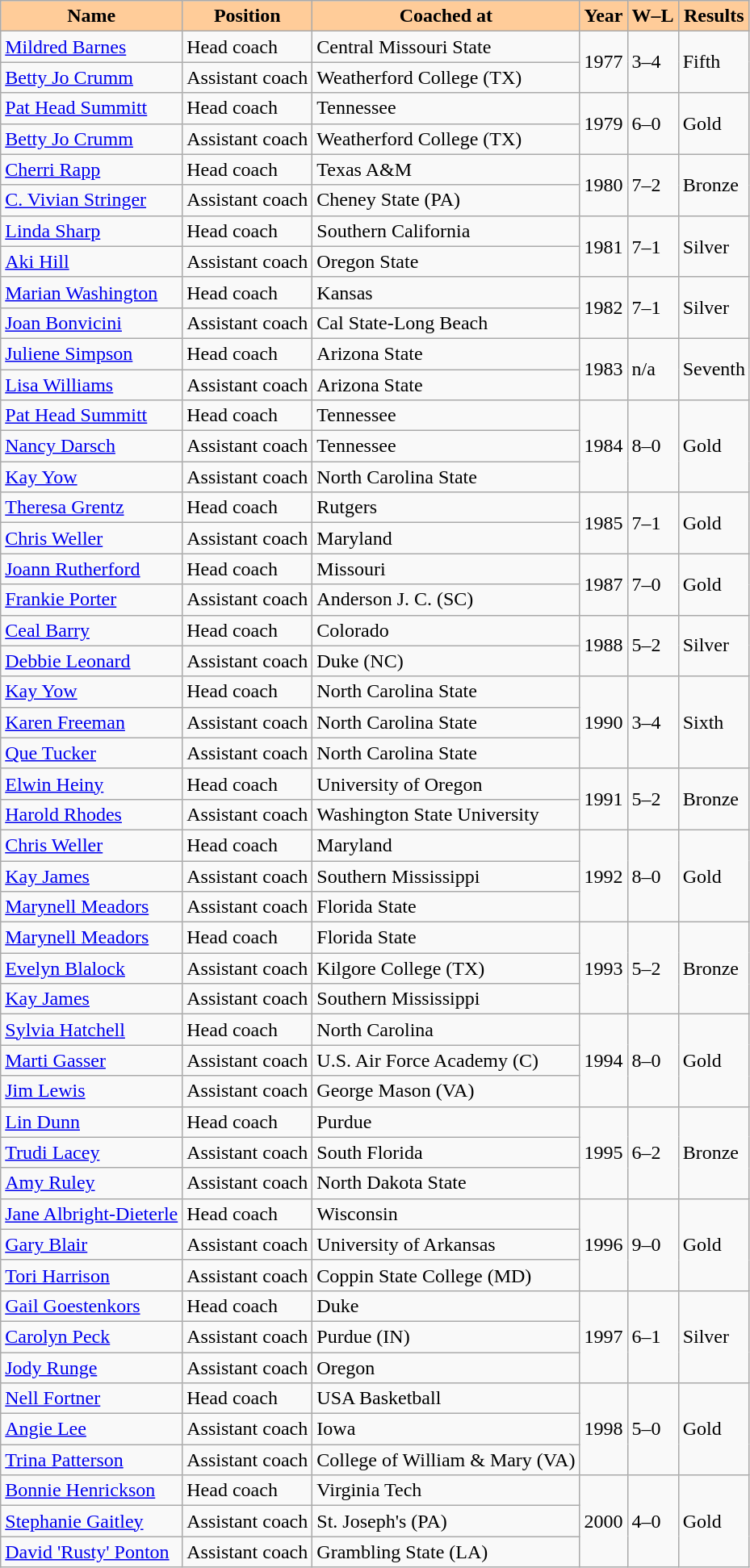<table class="wikitable sortable" >
<tr>
<th style="background-color:#FFCC99;">Name</th>
<th style="background-color:#FFCC99;">Position</th>
<th style="background-color:#FFCC99;">Coached at</th>
<th style="background-color:#FFCC99;">Year</th>
<th style="background-color:#FFCC99; white-space:nowrap;">W–L</th>
<th style="background-color:#FFCC99;">Results</th>
</tr>
<tr>
<td data-sort-value="Barnes, Mildred"><a href='#'>Mildred Barnes</a></td>
<td>Head coach</td>
<td>Central Missouri State</td>
<td rowspan="2">1977</td>
<td rowspan="2">3–4</td>
<td rowspan="2" data-sort-value="5">Fifth</td>
</tr>
<tr>
<td data-sort-value="Crumm, Betty Jo"><a href='#'>Betty Jo Crumm</a></td>
<td>Assistant coach</td>
<td>Weatherford College (TX)</td>
</tr>
<tr>
<td data-sort-value="Summitt, Pat Head"><a href='#'>Pat Head Summitt</a></td>
<td>Head coach</td>
<td>Tennessee</td>
<td rowspan="2">1979</td>
<td rowspan="2">6–0</td>
<td rowspan="2" data-sort-value="1">Gold</td>
</tr>
<tr>
<td data-sort-value="Crumm, Betty Jo"><a href='#'>Betty Jo Crumm</a></td>
<td>Assistant coach</td>
<td>Weatherford College (TX)</td>
</tr>
<tr>
<td data-sort-value="Rapp, Cherri"><a href='#'>Cherri Rapp</a></td>
<td>Head coach</td>
<td>Texas A&M</td>
<td rowspan="2">1980</td>
<td rowspan="2">7–2</td>
<td rowspan="2" data-sort-value="3">Bronze</td>
</tr>
<tr>
<td data-sort-value="Stringer, C. Vivian"><a href='#'>C. Vivian Stringer</a></td>
<td>Assistant coach</td>
<td>Cheney State (PA)</td>
</tr>
<tr>
<td data-sort-value="Sharp, Linda"><a href='#'>Linda Sharp</a></td>
<td>Head coach</td>
<td>Southern California</td>
<td rowspan="2">1981</td>
<td rowspan="2">7–1</td>
<td rowspan="2" data-sort-value="2">Silver</td>
</tr>
<tr>
<td data-sort-value="Hill, Aki"><a href='#'>Aki Hill</a></td>
<td>Assistant coach</td>
<td>Oregon State</td>
</tr>
<tr>
<td data-sort-value="Washington, Marian"><a href='#'>Marian Washington</a></td>
<td>Head coach</td>
<td>Kansas</td>
<td rowspan="2">1982</td>
<td rowspan="2">7–1</td>
<td rowspan="2" data-sort-value="2">Silver</td>
</tr>
<tr>
<td data-sort-value="Bonvicini, Joan"><a href='#'>Joan Bonvicini</a></td>
<td>Assistant coach</td>
<td>Cal State-Long Beach</td>
</tr>
<tr>
<td data-sort-value="Simpson, Juliene"><a href='#'>Juliene Simpson</a></td>
<td>Head coach</td>
<td>Arizona State</td>
<td rowspan="2">1983</td>
<td rowspan="2">n/a</td>
<td rowspan="2" data-sort-value="7">Seventh</td>
</tr>
<tr>
<td data-sort-value="Williams, Lisa"><a href='#'>Lisa Williams</a></td>
<td>Assistant coach</td>
<td>Arizona State</td>
</tr>
<tr>
<td data-sort-value="Summitt, Pat Head"><a href='#'>Pat Head Summitt</a></td>
<td>Head coach</td>
<td>Tennessee</td>
<td rowspan="3">1984</td>
<td rowspan="3">8–0</td>
<td rowspan="3" data-sort-value="1">Gold</td>
</tr>
<tr>
<td data-sort-value="Darsch, Nancy"><a href='#'>Nancy Darsch</a></td>
<td>Assistant coach</td>
<td>Tennessee</td>
</tr>
<tr>
<td data-sort-value="Yow, Kay"><a href='#'>Kay Yow</a></td>
<td>Assistant coach</td>
<td>North Carolina State</td>
</tr>
<tr>
<td data-sort-value="Grentz, Theresa"><a href='#'>Theresa Grentz</a></td>
<td>Head coach</td>
<td>Rutgers</td>
<td rowspan="2">1985</td>
<td rowspan="2">7–1</td>
<td rowspan="2" data-sort-value="1">Gold</td>
</tr>
<tr>
<td data-sort-value="Weller, Chris"><a href='#'>Chris Weller</a></td>
<td>Assistant coach</td>
<td>Maryland</td>
</tr>
<tr>
<td data-sort-value="Rutherford, Joann"><a href='#'>Joann Rutherford</a></td>
<td>Head coach</td>
<td>Missouri</td>
<td rowspan="2">1987</td>
<td rowspan="2">7–0</td>
<td rowspan="2" data-sort-value="1">Gold</td>
</tr>
<tr>
<td data-sort-value="Porter, Frankie"><a href='#'>Frankie Porter</a></td>
<td>Assistant coach</td>
<td>Anderson J. C. (SC)</td>
</tr>
<tr>
<td data-sort-value="Barry, Ceal"><a href='#'>Ceal Barry</a></td>
<td>Head coach</td>
<td>Colorado</td>
<td rowspan="2">1988</td>
<td rowspan="2">5–2</td>
<td rowspan="2" data-sort-value="2">Silver</td>
</tr>
<tr>
<td data-sort-value="Leonard, Debbie"><a href='#'>Debbie Leonard</a></td>
<td>Assistant coach</td>
<td>Duke (NC)</td>
</tr>
<tr>
<td data-sort-value="Yow, Kay"><a href='#'>Kay Yow</a></td>
<td>Head coach</td>
<td>North Carolina State</td>
<td rowspan="3">1990</td>
<td rowspan="3">3–4</td>
<td rowspan="3" data-sort-value="6">Sixth</td>
</tr>
<tr>
<td data-sort-value="Freeman, Karen"><a href='#'>Karen Freeman</a></td>
<td>Assistant coach</td>
<td>North Carolina State</td>
</tr>
<tr>
<td data-sort-value="Tucker, Que"><a href='#'>Que Tucker</a></td>
<td>Assistant coach</td>
<td>North Carolina State</td>
</tr>
<tr>
<td data-sort-value="Heiny, Elwin"><a href='#'>Elwin Heiny</a></td>
<td>Head coach</td>
<td>University of Oregon</td>
<td rowspan="2">1991</td>
<td rowspan="2">5–2</td>
<td rowspan="2" data-sort-value="3">Bronze</td>
</tr>
<tr>
<td data-sort-value="Rhodes, Harold"><a href='#'>Harold Rhodes</a></td>
<td>Assistant coach</td>
<td>Washington State University</td>
</tr>
<tr>
<td data-sort-value="Weller, Chris"><a href='#'>Chris Weller</a></td>
<td>Head coach</td>
<td>Maryland</td>
<td rowspan="3">1992</td>
<td rowspan="3">8–0</td>
<td rowspan="3" data-sort-value="1">Gold</td>
</tr>
<tr>
<td data-sort-value="James, Kay"><a href='#'>Kay James</a></td>
<td>Assistant coach</td>
<td>Southern Mississippi</td>
</tr>
<tr>
<td data-sort-value="Meadors, Marynell"><a href='#'>Marynell Meadors</a></td>
<td>Assistant coach</td>
<td>Florida State</td>
</tr>
<tr>
<td data-sort-value="Meadors, Marynell"><a href='#'>Marynell Meadors</a></td>
<td>Head coach</td>
<td>Florida State</td>
<td rowspan="3">1993</td>
<td rowspan="3">5–2</td>
<td rowspan="3" data-sort-value="3">Bronze</td>
</tr>
<tr>
<td data-sort-value="Blalock, Evelyn"><a href='#'>Evelyn Blalock</a></td>
<td>Assistant coach</td>
<td>Kilgore College (TX)</td>
</tr>
<tr>
<td data-sort-value="James, Kay"><a href='#'>Kay James</a></td>
<td>Assistant coach</td>
<td>Southern Mississippi</td>
</tr>
<tr>
<td data-sort-value="Hatchell, Sylvia"><a href='#'>Sylvia Hatchell</a></td>
<td>Head coach</td>
<td>North Carolina</td>
<td rowspan="3">1994</td>
<td rowspan="3">8–0</td>
<td rowspan="3" data-sort-value="1">Gold</td>
</tr>
<tr>
<td data-sort-value="Gasser, Marti"><a href='#'>Marti Gasser</a></td>
<td>Assistant coach</td>
<td>U.S. Air Force Academy (C)</td>
</tr>
<tr>
<td data-sort-value="Lewis, Jim"><a href='#'>Jim Lewis</a></td>
<td>Assistant coach</td>
<td>George Mason (VA)</td>
</tr>
<tr>
<td data-sort-value="Dunn, Lin"><a href='#'>Lin Dunn</a></td>
<td>Head coach</td>
<td>Purdue</td>
<td rowspan="3">1995</td>
<td rowspan="3">6–2</td>
<td rowspan="3" data-sort-value="3">Bronze</td>
</tr>
<tr>
<td data-sort-value="Lacey, Trudi"><a href='#'>Trudi Lacey</a></td>
<td>Assistant coach</td>
<td>South Florida</td>
</tr>
<tr>
<td data-sort-value="Ruley, Amy"><a href='#'>Amy Ruley</a></td>
<td>Assistant coach</td>
<td>North Dakota State</td>
</tr>
<tr>
<td data-sort-value="Albright-Dieterle, Jane"><a href='#'>Jane Albright-Dieterle</a></td>
<td>Head coach</td>
<td>Wisconsin</td>
<td rowspan="3">1996</td>
<td rowspan="3">9–0</td>
<td rowspan="3" data-sort-value="1">Gold</td>
</tr>
<tr>
<td data-sort-value="Blair, Gary"><a href='#'>Gary Blair</a></td>
<td>Assistant coach</td>
<td>University of Arkansas</td>
</tr>
<tr>
<td data-sort-value="Harrison, Tori"><a href='#'>Tori Harrison</a></td>
<td>Assistant coach</td>
<td>Coppin State College (MD)</td>
</tr>
<tr>
<td data-sort-value="Goestenkors, Gail"><a href='#'>Gail Goestenkors</a></td>
<td>Head coach</td>
<td>Duke</td>
<td rowspan="3">1997</td>
<td rowspan="3">6–1</td>
<td rowspan="3" data-sort-value="2">Silver</td>
</tr>
<tr>
<td data-sort-value="Peck, Carolyn"><a href='#'>Carolyn Peck</a></td>
<td>Assistant coach</td>
<td>Purdue (IN)</td>
</tr>
<tr>
<td data-sort-value="Runge, Jody"><a href='#'>Jody Runge</a></td>
<td>Assistant coach</td>
<td>Oregon</td>
</tr>
<tr>
<td data-sort-value="Fortner, Nell"><a href='#'>Nell Fortner</a></td>
<td>Head coach</td>
<td>USA Basketball</td>
<td rowspan="3">1998</td>
<td rowspan="3">5–0</td>
<td rowspan="3" data-sort-value="1">Gold</td>
</tr>
<tr>
<td data-sort-value="Lee, Angie"><a href='#'>Angie Lee</a></td>
<td>Assistant coach</td>
<td>Iowa</td>
</tr>
<tr>
<td data-sort-value="Patterson, Trina"><a href='#'>Trina Patterson</a></td>
<td>Assistant coach</td>
<td>College of William & Mary (VA)</td>
</tr>
<tr>
<td data-sort-value="Henrickson, Bonnie"><a href='#'>Bonnie Henrickson</a></td>
<td>Head coach</td>
<td>Virginia Tech</td>
<td rowspan="3">2000</td>
<td rowspan="3">4–0</td>
<td rowspan="3" data-sort-value="1">Gold</td>
</tr>
<tr>
<td data-sort-value="Gaitley, Stephanie"><a href='#'>Stephanie Gaitley</a></td>
<td>Assistant coach</td>
<td>St. Joseph's (PA)</td>
</tr>
<tr>
<td data-sort-value="Ponton, Rusty"><a href='#'>David 'Rusty' Ponton</a></td>
<td>Assistant coach</td>
<td>Grambling State (LA)</td>
</tr>
</table>
